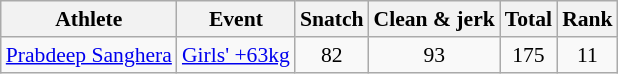<table class="wikitable" style="font-size:90%">
<tr>
<th>Athlete</th>
<th>Event</th>
<th>Snatch</th>
<th>Clean & jerk</th>
<th>Total</th>
<th>Rank</th>
</tr>
<tr>
<td><a href='#'>Prabdeep Sanghera</a></td>
<td><a href='#'>Girls' +63kg</a></td>
<td align=center>82</td>
<td align=center>93</td>
<td align=center>175</td>
<td align=center>11</td>
</tr>
</table>
